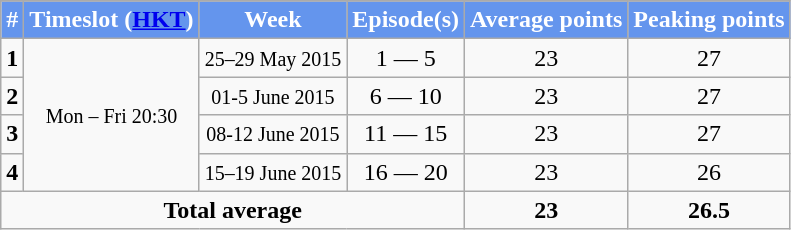<table class="wikitable" style="text-align:center;">
<tr style="background:cornflowerblue; color:white">
</tr>
<tr>
<th style="background:cornflowerblue; color:white">#</th>
<th style="background:cornflowerblue; color:white">Timeslot (<a href='#'>HKT</a>)</th>
<th style="background:cornflowerblue; color:white">Week</th>
<th style="background:cornflowerblue; color:white">Episode(s)</th>
<th style="background:cornflowerblue; color:white">Average points</th>
<th style="background:cornflowerblue; color:white">Peaking points</th>
</tr>
<tr>
<td><strong>1</strong></td>
<td rowspan="4"><small>Mon – Fri 20:30</small></td>
<td><small>25–29 May 2015</small></td>
<td>1 — 5</td>
<td>23</td>
<td>27</td>
</tr>
<tr>
<td><strong>2</strong></td>
<td><small>01-5 June 2015</small></td>
<td>6 — 10</td>
<td>23</td>
<td>27</td>
</tr>
<tr>
<td><strong>3</strong></td>
<td><small>08-12 June 2015</small></td>
<td>11 — 15</td>
<td>23</td>
<td>27</td>
</tr>
<tr>
<td><strong>4</strong></td>
<td><small>15–19 June 2015</small></td>
<td>16 — 20</td>
<td>23</td>
<td>26</td>
</tr>
<tr>
<td colspan="4"><strong>Total average</strong></td>
<td><strong>23</strong></td>
<td><strong>26.5</strong></td>
</tr>
</table>
